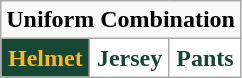<table class="wikitable"  style="display: inline-table;">
<tr>
<td align="center" Colspan="3"><strong>Uniform Combination</strong></td>
</tr>
<tr align="center">
<td style="background:#154734; color:#FFB81C"><strong>Helmet</strong></td>
<td style="background:white; color:#154734"><strong>Jersey</strong></td>
<td style="background:white; color:#154734"><strong>Pants</strong></td>
</tr>
</table>
